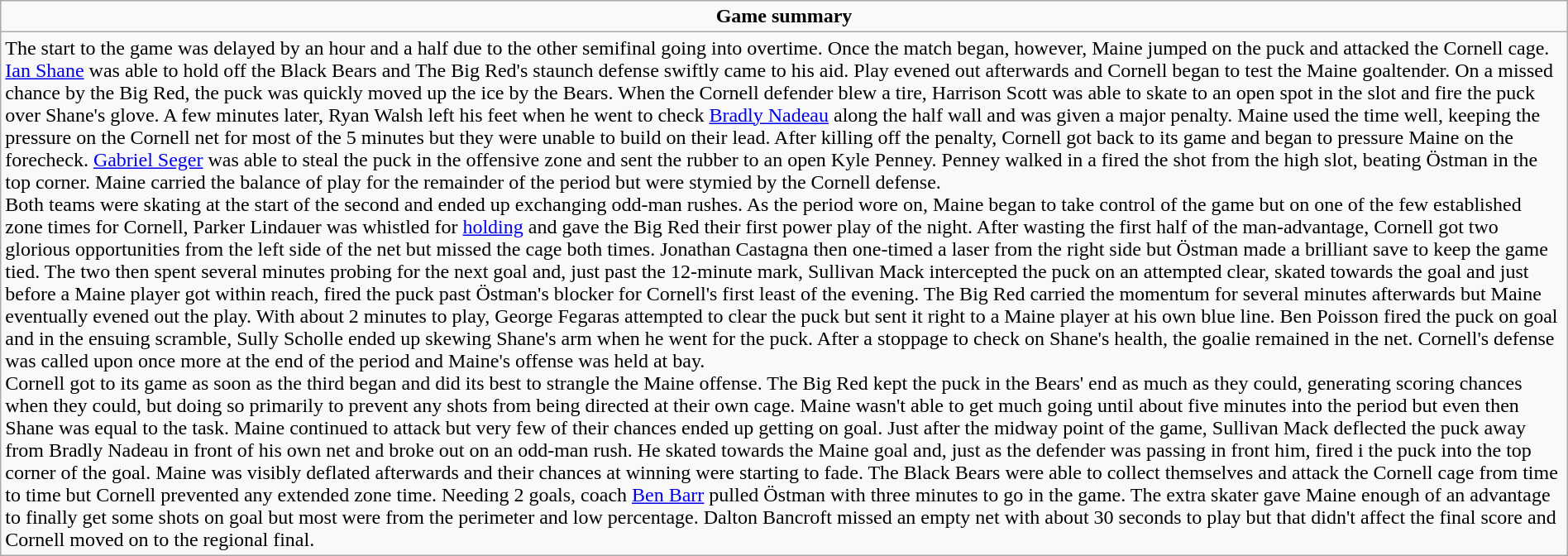<table role="presentation" class="wikitable mw-collapsible autocollapse" width=100%>
<tr>
<td align=center><strong>Game summary</strong></td>
</tr>
<tr>
<td>The start to the game was delayed by an hour and a half due to the other semifinal going into overtime. Once the match began, however, Maine jumped on the puck and attacked the Cornell cage. <a href='#'>Ian Shane</a> was able to hold off the Black Bears and The Big Red's staunch defense swiftly came to his aid. Play evened out afterwards and Cornell began to test the Maine goaltender. On a missed chance by the Big Red, the puck was quickly moved up the ice by the Bears. When the Cornell defender blew a tire, Harrison Scott was able to skate to an open spot in the slot and fire the puck over Shane's glove. A few minutes later, Ryan Walsh left his feet when he went to check <a href='#'>Bradly Nadeau</a> along the half wall and was given a major penalty. Maine used the time well, keeping the pressure on the Cornell net for most of the 5 minutes but they were unable to build on their lead. After killing off the penalty, Cornell got back to its game and began to pressure Maine on the forecheck. <a href='#'>Gabriel Seger</a> was able to steal the puck in the offensive zone and sent the rubber to an open Kyle Penney. Penney walked in a fired the shot from the high slot, beating Östman in the top corner. Maine carried the balance of play for the remainder of the period but were stymied by the Cornell defense.<br>Both teams were skating at the start of the second and ended up exchanging odd-man rushes. As the period wore on, Maine began to take control of the game but on one of the few established zone times for Cornell, Parker Lindauer was whistled for <a href='#'>holding</a> and gave the Big Red their first power play of the night. After wasting the first half of the man-advantage, Cornell got two glorious opportunities from the left side of the net but missed the cage both times. Jonathan Castagna then one-timed a laser from the right side but Östman made a brilliant save to keep the game tied. The two then spent several minutes probing for the next goal and, just past the 12-minute mark, Sullivan Mack intercepted the puck on an attempted clear, skated towards the goal and just before a Maine player got within reach, fired the puck past Östman's blocker for Cornell's first least of the evening. The Big Red carried the momentum for several minutes afterwards but Maine eventually evened out the play. With about 2 minutes to play, George Fegaras attempted to clear the puck but sent it right to a Maine player at his own blue line. Ben Poisson fired the puck on goal and in the ensuing scramble, Sully Scholle ended up skewing Shane's arm when he went for the puck.  After a stoppage to check on Shane's health, the goalie remained in the net. Cornell's defense was called upon once more at the end of the period and Maine's offense was held at bay.<br>Cornell got to its game as soon as the third began and did its best to strangle the Maine offense. The Big Red kept the puck in the Bears' end as much as they could, generating scoring chances when they could, but doing so primarily to prevent any shots from being directed at their own cage. Maine wasn't able to get much going until about five minutes into the period but even then Shane was equal to the task. Maine continued to attack but very few of their chances ended up getting on goal. Just after the midway point of the game, Sullivan Mack deflected the puck away from Bradly Nadeau in front of his own net and broke out on an odd-man rush. He skated towards the Maine goal and, just as the defender was passing in front him, fired i the puck into the top corner of the goal. Maine was visibly deflated afterwards and their chances at winning were starting to fade. The Black Bears were able to collect themselves and attack the Cornell cage from time to time but Cornell prevented any extended zone time. Needing 2 goals, coach <a href='#'>Ben Barr</a> pulled Östman with three minutes to go in the game. The extra skater gave Maine enough of an advantage to finally get some shots on goal but most were from the perimeter and low percentage. Dalton Bancroft missed an empty net with about 30 seconds to play but that didn't affect the final score and Cornell moved on to the regional final.</td>
</tr>
</table>
